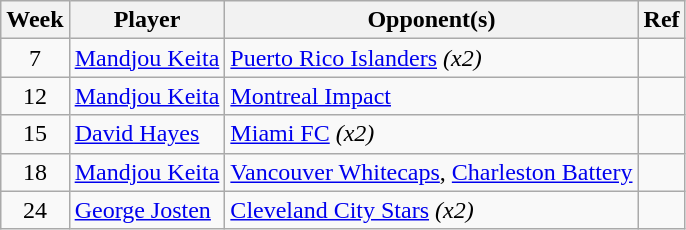<table class=wikitable>
<tr>
<th>Week</th>
<th>Player</th>
<th>Opponent(s)</th>
<th>Ref</th>
</tr>
<tr>
<td align=center>7</td>
<td> <a href='#'>Mandjou Keita</a></td>
<td><a href='#'>Puerto Rico Islanders</a> <em>(x2)</em></td>
<td></td>
</tr>
<tr>
<td align=center>12</td>
<td> <a href='#'>Mandjou Keita</a></td>
<td><a href='#'>Montreal Impact</a></td>
<td></td>
</tr>
<tr>
<td align=center>15</td>
<td> <a href='#'>David Hayes</a></td>
<td><a href='#'>Miami FC</a> <em>(x2)</em></td>
<td></td>
</tr>
<tr>
<td align=center>18</td>
<td> <a href='#'>Mandjou Keita</a></td>
<td><a href='#'>Vancouver Whitecaps</a>, <a href='#'>Charleston Battery</a></td>
<td></td>
</tr>
<tr>
<td align=center>24</td>
<td> <a href='#'>George Josten</a></td>
<td><a href='#'>Cleveland City Stars</a> <em>(x2)</em></td>
<td></td>
</tr>
</table>
